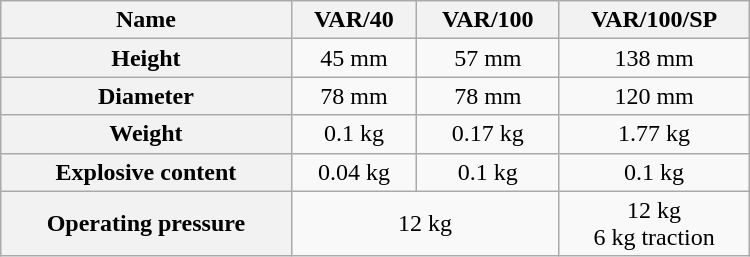<table class=wikitable style="text-align:center;" width=500>
<tr>
<th>Name</th>
<th>VAR/40</th>
<th>VAR/100</th>
<th>VAR/100/SP</th>
</tr>
<tr>
<th>Height</th>
<td>45 mm</td>
<td>57 mm</td>
<td>138 mm</td>
</tr>
<tr>
<th>Diameter</th>
<td>78 mm</td>
<td>78 mm</td>
<td>120 mm</td>
</tr>
<tr>
<th>Weight</th>
<td>0.1 kg</td>
<td>0.17 kg</td>
<td>1.77 kg</td>
</tr>
<tr>
<th>Explosive content</th>
<td>0.04 kg</td>
<td>0.1 kg</td>
<td>0.1 kg</td>
</tr>
<tr>
<th>Operating pressure</th>
<td colspan=2>12 kg</td>
<td>12 kg <br> 6 kg traction</td>
</tr>
</table>
